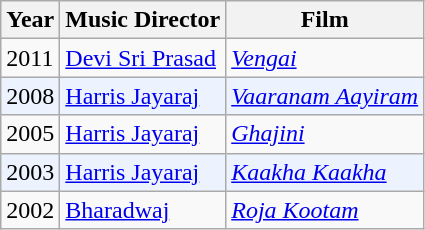<table class="wikitable">
<tr>
<th>Year</th>
<th>Music Director</th>
<th>Film</th>
</tr>
<tr>
<td>2011</td>
<td><a href='#'>Devi Sri Prasad</a></td>
<td><em><a href='#'>Vengai</a></em></td>
</tr>
<tr bgcolor=#edf3fe>
<td>2008</td>
<td><a href='#'>Harris Jayaraj</a></td>
<td><em><a href='#'>Vaaranam Aayiram</a></em></td>
</tr>
<tr>
<td>2005</td>
<td><a href='#'>Harris Jayaraj</a></td>
<td><em><a href='#'>Ghajini</a></em></td>
</tr>
<tr bgcolor=#edf3fe>
<td>2003</td>
<td><a href='#'>Harris Jayaraj</a></td>
<td><em><a href='#'>Kaakha Kaakha</a></em></td>
</tr>
<tr>
<td>2002</td>
<td><a href='#'>Bharadwaj</a></td>
<td><em><a href='#'>Roja Kootam</a></em></td>
</tr>
</table>
